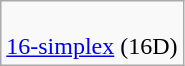<table class=wikitable>
<tr align=center>
<td><br><a href='#'>16-simplex</a> (16D)</td>
</tr>
</table>
